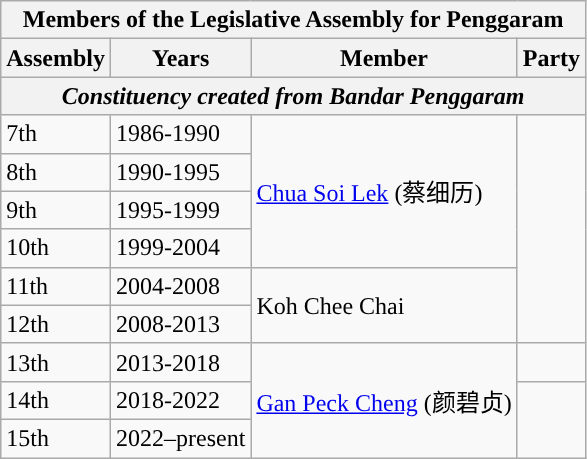<table class=wikitable>
<tr>
<th colspan=4>Members of the Legislative Assembly for Penggaram</th>
</tr>
<tr>
<th>Assembly</th>
<th>Years</th>
<th>Member</th>
<th>Party</th>
</tr>
<tr>
<th colspan=4 align=center><em>Constituency created from Bandar Penggaram</em></th>
</tr>
<tr>
<td>7th</td>
<td>1986-1990</td>
<td rowspan="4"><a href='#'>Chua Soi Lek</a> (蔡细历)</td>
<td rowspan="6"></td>
</tr>
<tr>
<td>8th</td>
<td>1990-1995</td>
</tr>
<tr>
<td>9th</td>
<td>1995-1999</td>
</tr>
<tr>
<td>10th</td>
<td>1999-2004</td>
</tr>
<tr>
<td>11th</td>
<td>2004-2008</td>
<td rowspan="2">Koh Chee Chai</td>
</tr>
<tr>
<td>12th</td>
<td>2008-2013</td>
</tr>
<tr>
<td>13th</td>
<td>2013-2018</td>
<td rowspan="3"><a href='#'>Gan Peck Cheng</a> (颜碧贞)</td>
<td></td>
</tr>
<tr>
<td>14th</td>
<td>2018-2022</td>
<td rowspan="2"></td>
</tr>
<tr>
<td>15th</td>
<td>2022–present</td>
</tr>
</table>
